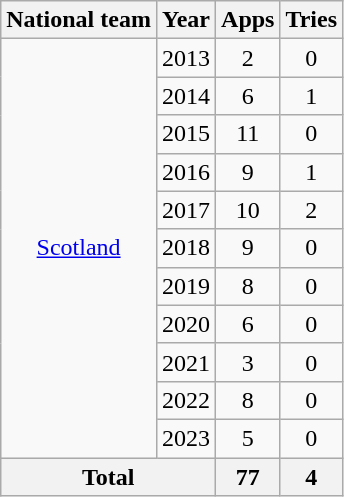<table class=wikitable style="text-align:center">
<tr>
<th>National team</th>
<th>Year</th>
<th>Apps</th>
<th>Tries</th>
</tr>
<tr>
<td rowspan="11"><a href='#'>Scotland</a></td>
<td>2013</td>
<td>2</td>
<td>0</td>
</tr>
<tr>
<td>2014</td>
<td>6</td>
<td>1</td>
</tr>
<tr>
<td>2015</td>
<td>11</td>
<td>0</td>
</tr>
<tr>
<td>2016</td>
<td>9</td>
<td>1</td>
</tr>
<tr>
<td>2017</td>
<td>10</td>
<td>2</td>
</tr>
<tr>
<td>2018</td>
<td>9</td>
<td>0</td>
</tr>
<tr>
<td>2019</td>
<td>8</td>
<td>0</td>
</tr>
<tr>
<td>2020</td>
<td>6</td>
<td>0</td>
</tr>
<tr>
<td>2021</td>
<td>3</td>
<td>0</td>
</tr>
<tr>
<td>2022</td>
<td>8</td>
<td>0</td>
</tr>
<tr>
<td>2023</td>
<td>5</td>
<td>0</td>
</tr>
<tr>
<th colspan="2">Total</th>
<th>77</th>
<th>4</th>
</tr>
</table>
